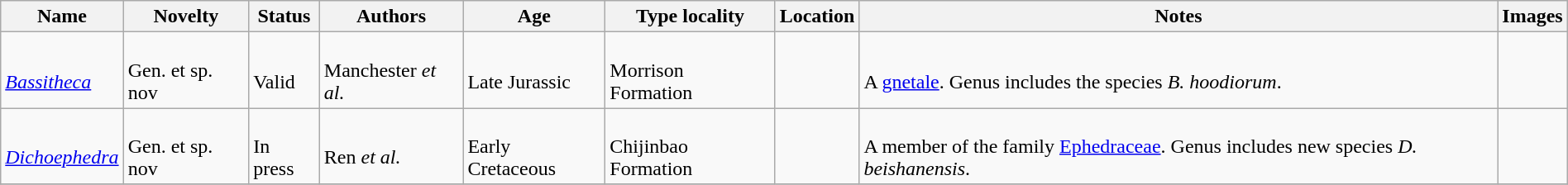<table class="wikitable sortable" align="center" width="100%">
<tr>
<th>Name</th>
<th>Novelty</th>
<th>Status</th>
<th>Authors</th>
<th>Age</th>
<th>Type locality</th>
<th>Location</th>
<th>Notes</th>
<th>Images</th>
</tr>
<tr>
<td><br><em><a href='#'>Bassitheca</a></em></td>
<td><br>Gen. et sp. nov</td>
<td><br>Valid</td>
<td><br>Manchester <em>et al.</em></td>
<td><br>Late Jurassic</td>
<td><br>Morrison Formation</td>
<td><br> </td>
<td><br>A <a href='#'>gnetale</a>. Genus includes the species <em>B. hoodiorum</em>.</td>
<td></td>
</tr>
<tr>
<td><br><em><a href='#'>Dichoephedra</a></em></td>
<td><br>Gen. et sp. nov</td>
<td><br>In press</td>
<td><br>Ren <em>et al.</em></td>
<td><br>Early Cretaceous</td>
<td><br>Chijinbao Formation</td>
<td><br></td>
<td><br>A member of the family <a href='#'>Ephedraceae</a>. Genus includes new species <em>D. beishanensis</em>.</td>
<td></td>
</tr>
<tr>
</tr>
</table>
